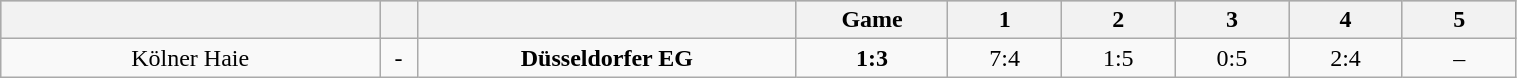<table class="wikitable" width="80%">
<tr style="background-color:#c0c0c0;">
<th style="width:25%;"></th>
<th style="width:2.5%;"></th>
<th style="width:25%;"></th>
<th style="width:10%;">Game</th>
<th style="width:7.5%;">1</th>
<th style="width:7.5%;">2</th>
<th style="width:7.5%;">3</th>
<th style="width:7.5%;">4</th>
<th style="width:7.5%;">5</th>
</tr>
<tr align="center">
<td>Kölner Haie</td>
<td>-</td>
<td><strong>Düsseldorfer EG</strong></td>
<td><strong>1:3</strong></td>
<td>7:4</td>
<td>1:5</td>
<td>0:5</td>
<td>2:4</td>
<td>–</td>
</tr>
</table>
